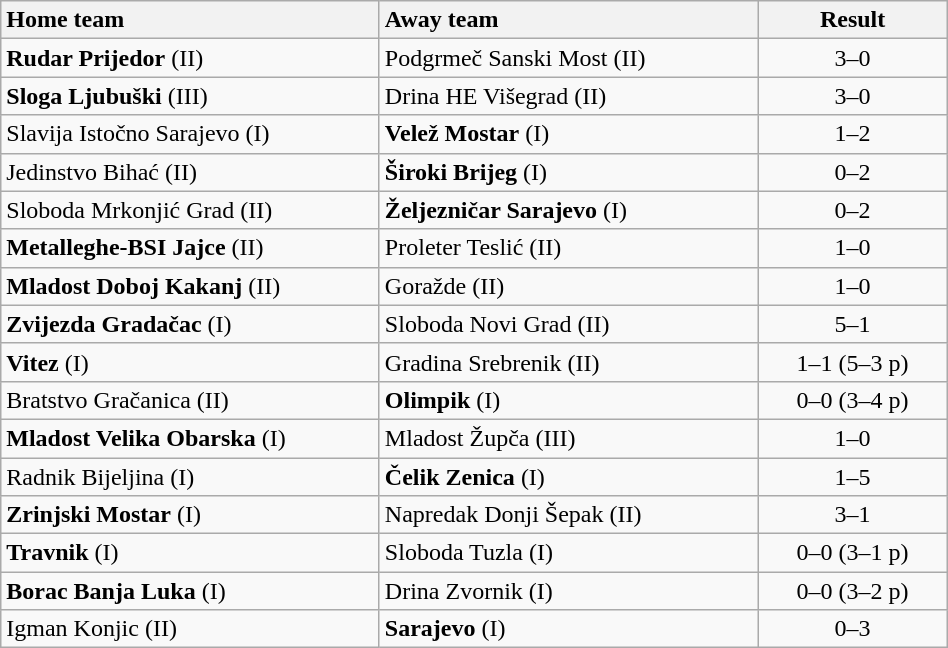<table class="wikitable" style="width:50%">
<tr>
<th style="width:40%; text-align:left">Home team</th>
<th style="width:40%; text-align:left">Away team</th>
<th>Result</th>
</tr>
<tr>
<td><strong>Rudar Prijedor</strong> (II)</td>
<td>Podgrmeč Sanski Most (II)</td>
<td style="text-align:center">3–0</td>
</tr>
<tr>
<td><strong>Sloga Ljubuški</strong> (III)</td>
<td>Drina HE Višegrad (II)</td>
<td style="text-align:center">3–0</td>
</tr>
<tr>
<td>Slavija Istočno Sarajevo (I)</td>
<td><strong>Velež Mostar</strong> (I)</td>
<td style="text-align:center">1–2</td>
</tr>
<tr>
<td>Jedinstvo Bihać (II)</td>
<td><strong>Široki Brijeg</strong> (I)</td>
<td style="text-align:center">0–2</td>
</tr>
<tr>
<td>Sloboda Mrkonjić Grad (II)</td>
<td><strong>Željezničar Sarajevo</strong> (I)</td>
<td style="text-align:center">0–2</td>
</tr>
<tr>
<td><strong>Metalleghe-BSI Jajce</strong> (II)</td>
<td>Proleter Teslić (II)</td>
<td style="text-align:center">1–0</td>
</tr>
<tr>
<td><strong>Mladost Doboj Kakanj</strong> (II)</td>
<td>Goražde (II)</td>
<td style="text-align:center">1–0</td>
</tr>
<tr>
<td><strong>Zvijezda Gradačac</strong> (I)</td>
<td>Sloboda Novi Grad (II)</td>
<td style="text-align:center">5–1</td>
</tr>
<tr>
<td><strong>Vitez</strong> (I)</td>
<td>Gradina Srebrenik (II)</td>
<td style="text-align:center">1–1 (5–3 p)</td>
</tr>
<tr>
<td>Bratstvo Gračanica (II)</td>
<td><strong>Olimpik</strong> (I)</td>
<td style="text-align:center">0–0 (3–4 p)</td>
</tr>
<tr>
<td><strong>Mladost Velika Obarska</strong> (I)</td>
<td>Mladost Župča (III)</td>
<td style="text-align:center">1–0</td>
</tr>
<tr>
<td>Radnik Bijeljina (I)</td>
<td><strong>Čelik Zenica</strong> (I)</td>
<td style="text-align:center">1–5</td>
</tr>
<tr>
<td><strong>Zrinjski Mostar</strong> (I)</td>
<td>Napredak Donji Šepak (II)</td>
<td style="text-align:center">3–1</td>
</tr>
<tr>
<td><strong>Travnik</strong> (I)</td>
<td>Sloboda Tuzla (I)</td>
<td style="text-align:center">0–0 (3–1 p)</td>
</tr>
<tr>
<td><strong>Borac Banja Luka</strong> (I)</td>
<td>Drina Zvornik (I)</td>
<td style="text-align:center">0–0 (3–2 p)</td>
</tr>
<tr>
<td>Igman Konjic (II)</td>
<td><strong>Sarajevo</strong> (I)</td>
<td style="text-align:center">0–3</td>
</tr>
</table>
